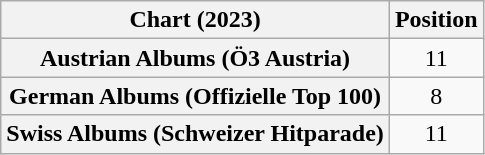<table class="wikitable sortable plainrowheaders" style="text-align:center">
<tr>
<th scope="col">Chart (2023)</th>
<th scope="col">Position</th>
</tr>
<tr>
<th scope="row">Austrian Albums (Ö3 Austria)</th>
<td>11</td>
</tr>
<tr>
<th scope="row">German Albums (Offizielle Top 100)</th>
<td>8</td>
</tr>
<tr>
<th scope="row">Swiss Albums (Schweizer Hitparade)</th>
<td>11</td>
</tr>
</table>
